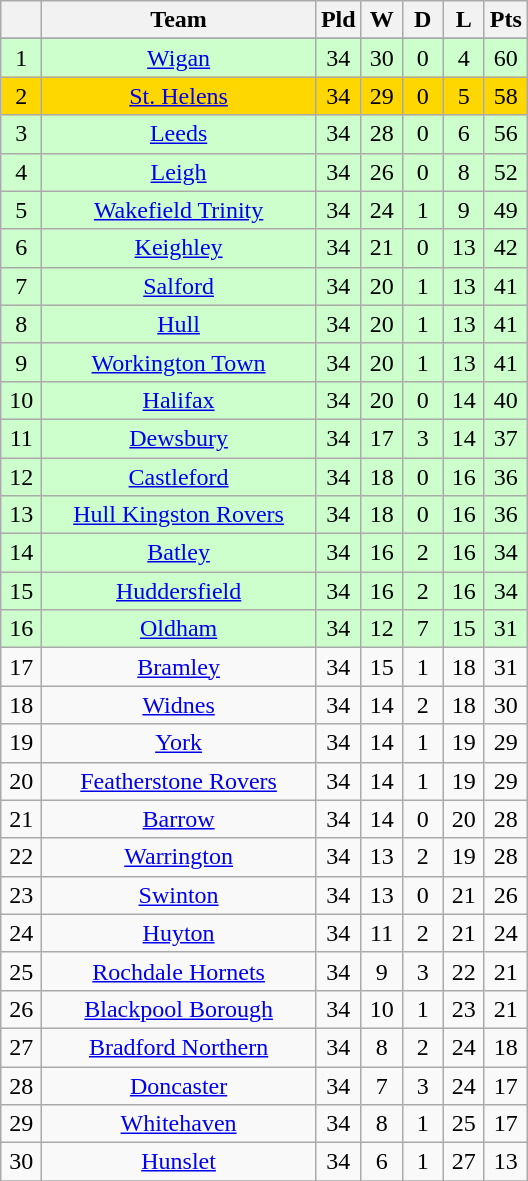<table class="wikitable" style="text-align:center;">
<tr>
<th width=20 abbr="Position"></th>
<th width=175>Team</th>
<th width=20 abbr="Played">Pld</th>
<th width=20 abbr="Won">W</th>
<th width=20 abbr="Drawn">D</th>
<th width=20 abbr="Lost">L</th>
<th width=20 abbr="Points">Pts</th>
</tr>
<tr>
</tr>
<tr align=center style="background:#ccffcc;color:">
<td>1</td>
<td><a href='#'>Wigan</a></td>
<td>34</td>
<td>30</td>
<td>0</td>
<td>4</td>
<td>60</td>
</tr>
<tr align=center style="background:#FFD700;">
<td>2</td>
<td><a href='#'>St. Helens</a></td>
<td>34</td>
<td>29</td>
<td>0</td>
<td>5</td>
<td>58</td>
</tr>
<tr align=center style="background:#ccffcc;color:">
<td>3</td>
<td><a href='#'>Leeds</a></td>
<td>34</td>
<td>28</td>
<td>0</td>
<td>6</td>
<td>56</td>
</tr>
<tr align=center style="background:#ccffcc;color:">
<td>4</td>
<td><a href='#'>Leigh</a></td>
<td>34</td>
<td>26</td>
<td>0</td>
<td>8</td>
<td>52</td>
</tr>
<tr align=center style="background:#ccffcc;color:">
<td>5</td>
<td><a href='#'>Wakefield Trinity</a></td>
<td>34</td>
<td>24</td>
<td>1</td>
<td>9</td>
<td>49</td>
</tr>
<tr align=center style="background:#ccffcc;color:">
<td>6</td>
<td><a href='#'>Keighley</a></td>
<td>34</td>
<td>21</td>
<td>0</td>
<td>13</td>
<td>42</td>
</tr>
<tr align=center style="background:#ccffcc;color:">
<td>7</td>
<td><a href='#'>Salford</a></td>
<td>34</td>
<td>20</td>
<td>1</td>
<td>13</td>
<td>41</td>
</tr>
<tr align=center style="background:#ccffcc;color:">
<td>8</td>
<td><a href='#'>Hull</a></td>
<td>34</td>
<td>20</td>
<td>1</td>
<td>13</td>
<td>41</td>
</tr>
<tr align=center style="background:#ccffcc;color:">
<td>9</td>
<td><a href='#'>Workington Town</a></td>
<td>34</td>
<td>20</td>
<td>1</td>
<td>13</td>
<td>41</td>
</tr>
<tr align=center style="background:#ccffcc;color:">
<td>10</td>
<td><a href='#'>Halifax</a></td>
<td>34</td>
<td>20</td>
<td>0</td>
<td>14</td>
<td>40</td>
</tr>
<tr align=center style="background:#ccffcc;color:">
<td>11</td>
<td><a href='#'>Dewsbury</a></td>
<td>34</td>
<td>17</td>
<td>3</td>
<td>14</td>
<td>37</td>
</tr>
<tr align=center style="background:#ccffcc;color:">
<td>12</td>
<td><a href='#'>Castleford</a></td>
<td>34</td>
<td>18</td>
<td>0</td>
<td>16</td>
<td>36</td>
</tr>
<tr align=center style="background:#ccffcc;color:">
<td>13</td>
<td><a href='#'>Hull Kingston Rovers</a></td>
<td>34</td>
<td>18</td>
<td>0</td>
<td>16</td>
<td>36</td>
</tr>
<tr align=center style="background:#ccffcc;color:">
<td>14</td>
<td><a href='#'>Batley</a></td>
<td>34</td>
<td>16</td>
<td>2</td>
<td>16</td>
<td>34</td>
</tr>
<tr align=center style="background:#ccffcc;color:">
<td>15</td>
<td><a href='#'>Huddersfield</a></td>
<td>34</td>
<td>16</td>
<td>2</td>
<td>16</td>
<td>34</td>
</tr>
<tr align=center style="background:#ccffcc;color:">
<td>16</td>
<td><a href='#'>Oldham</a></td>
<td>34</td>
<td>12</td>
<td>7</td>
<td>15</td>
<td>31</td>
</tr>
<tr align=center style="background:">
<td>17</td>
<td><a href='#'>Bramley</a></td>
<td>34</td>
<td>15</td>
<td>1</td>
<td>18</td>
<td>31</td>
</tr>
<tr align=center style="background:">
<td>18</td>
<td><a href='#'>Widnes</a></td>
<td>34</td>
<td>14</td>
<td>2</td>
<td>18</td>
<td>30</td>
</tr>
<tr align=center style="background:">
<td>19</td>
<td><a href='#'>York</a></td>
<td>34</td>
<td>14</td>
<td>1</td>
<td>19</td>
<td>29</td>
</tr>
<tr align=center style="background:">
<td>20</td>
<td><a href='#'>Featherstone Rovers</a></td>
<td>34</td>
<td>14</td>
<td>1</td>
<td>19</td>
<td>29</td>
</tr>
<tr align=center style="background:">
<td>21</td>
<td><a href='#'>Barrow</a></td>
<td>34</td>
<td>14</td>
<td>0</td>
<td>20</td>
<td>28</td>
</tr>
<tr align=center style="background:">
<td>22</td>
<td><a href='#'>Warrington</a></td>
<td>34</td>
<td>13</td>
<td>2</td>
<td>19</td>
<td>28</td>
</tr>
<tr align=center style="background:">
<td>23</td>
<td><a href='#'>Swinton</a></td>
<td>34</td>
<td>13</td>
<td>0</td>
<td>21</td>
<td>26</td>
</tr>
<tr align=center style="background:">
<td>24</td>
<td><a href='#'>Huyton</a></td>
<td>34</td>
<td>11</td>
<td>2</td>
<td>21</td>
<td>24</td>
</tr>
<tr align=center style="background:">
<td>25</td>
<td><a href='#'>Rochdale Hornets</a></td>
<td>34</td>
<td>9</td>
<td>3</td>
<td>22</td>
<td>21</td>
</tr>
<tr align=center style="background:">
<td>26</td>
<td><a href='#'>Blackpool Borough</a></td>
<td>34</td>
<td>10</td>
<td>1</td>
<td>23</td>
<td>21</td>
</tr>
<tr align=center style="background:">
<td>27</td>
<td><a href='#'>Bradford Northern</a></td>
<td>34</td>
<td>8</td>
<td>2</td>
<td>24</td>
<td>18</td>
</tr>
<tr align=center style="background:">
<td>28</td>
<td><a href='#'>Doncaster</a></td>
<td>34</td>
<td>7</td>
<td>3</td>
<td>24</td>
<td>17</td>
</tr>
<tr align=center style="background:">
<td>29</td>
<td><a href='#'>Whitehaven</a></td>
<td>34</td>
<td>8</td>
<td>1</td>
<td>25</td>
<td>17</td>
</tr>
<tr align=center style="background:">
<td>30</td>
<td><a href='#'>Hunslet</a></td>
<td>34</td>
<td>6</td>
<td>1</td>
<td>27</td>
<td>13</td>
</tr>
<tr>
</tr>
</table>
